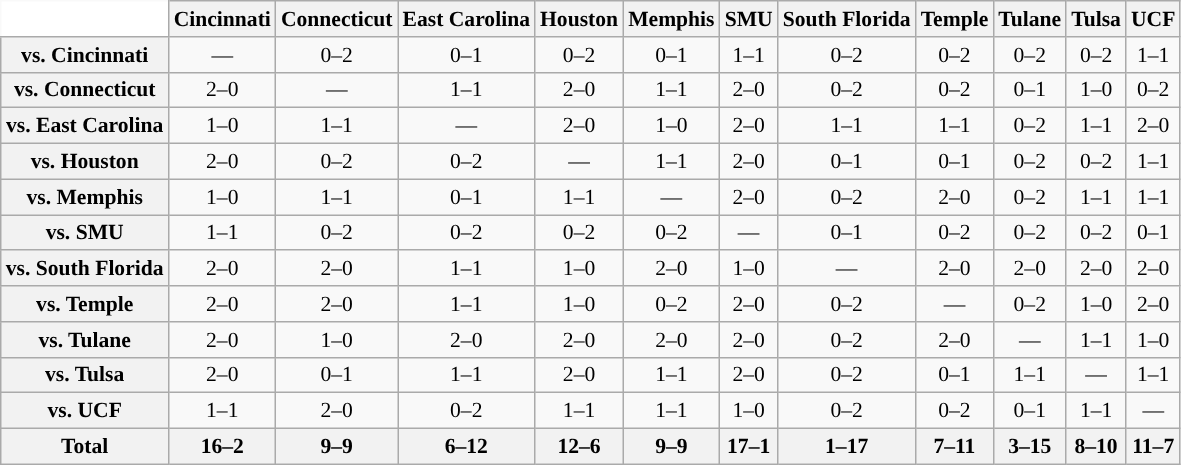<table class="wikitable" style="white-space:nowrap;font-size:90%;">
<tr>
<th colspan="1" style="background:white; border-top-style:hidden; border-left-style:hidden;" width="75"> </th>
<th style=>Cincinnati</th>
<th>Connecticut</th>
<th style=>East Carolina</th>
<th>Houston</th>
<th>Memphis</th>
<th>SMU</th>
<th>South Florida</th>
<th>Temple</th>
<th>Tulane</th>
<th>Tulsa</th>
<th style=>UCF</th>
</tr>
<tr style="text-align:center;">
<th>vs. Cincinnati</th>
<td>—</td>
<td>0–2</td>
<td>0–1</td>
<td>0–2</td>
<td>0–1</td>
<td>1–1</td>
<td>0–2</td>
<td>0–2</td>
<td>0–2</td>
<td>0–2</td>
<td>1–1</td>
</tr>
<tr style="text-align:center;">
<th>vs. Connecticut</th>
<td>2–0</td>
<td>—</td>
<td>1–1</td>
<td>2–0</td>
<td>1–1</td>
<td>2–0</td>
<td>0–2</td>
<td>0–2</td>
<td>0–1</td>
<td>1–0</td>
<td>0–2</td>
</tr>
<tr style="text-align:center;">
<th>vs. East Carolina</th>
<td>1–0</td>
<td>1–1</td>
<td>—</td>
<td>2–0</td>
<td>1–0</td>
<td>2–0</td>
<td>1–1</td>
<td>1–1</td>
<td>0–2</td>
<td>1–1</td>
<td>2–0</td>
</tr>
<tr style="text-align:center;">
<th>vs. Houston</th>
<td>2–0</td>
<td>0–2</td>
<td>0–2</td>
<td>—</td>
<td>1–1</td>
<td>2–0</td>
<td>0–1</td>
<td>0–1</td>
<td>0–2</td>
<td>0–2</td>
<td>1–1</td>
</tr>
<tr style="text-align:center;">
<th>vs. Memphis</th>
<td>1–0</td>
<td>1–1</td>
<td>0–1</td>
<td>1–1</td>
<td>—</td>
<td>2–0</td>
<td>0–2</td>
<td>2–0</td>
<td>0–2</td>
<td>1–1</td>
<td>1–1</td>
</tr>
<tr style="text-align:center;">
<th>vs. SMU</th>
<td>1–1</td>
<td>0–2</td>
<td>0–2</td>
<td>0–2</td>
<td>0–2</td>
<td>—</td>
<td>0–1</td>
<td>0–2</td>
<td>0–2</td>
<td>0–2</td>
<td>0–1</td>
</tr>
<tr style="text-align:center;">
<th>vs. South Florida</th>
<td>2–0</td>
<td>2–0</td>
<td>1–1</td>
<td>1–0</td>
<td>2–0</td>
<td>1–0</td>
<td>—</td>
<td>2–0</td>
<td>2–0</td>
<td>2–0</td>
<td>2–0</td>
</tr>
<tr style="text-align:center;">
<th>vs. Temple</th>
<td>2–0</td>
<td>2–0</td>
<td>1–1</td>
<td>1–0</td>
<td>0–2</td>
<td>2–0</td>
<td>0–2</td>
<td>—</td>
<td>0–2</td>
<td>1–0</td>
<td>2–0</td>
</tr>
<tr style="text-align:center;">
<th>vs. Tulane</th>
<td>2–0</td>
<td>1–0</td>
<td>2–0</td>
<td>2–0</td>
<td>2–0</td>
<td>2–0</td>
<td>0–2</td>
<td>2–0</td>
<td>—</td>
<td>1–1</td>
<td>1–0</td>
</tr>
<tr style="text-align:center;">
<th>vs. Tulsa</th>
<td>2–0</td>
<td>0–1</td>
<td>1–1</td>
<td>2–0</td>
<td>1–1</td>
<td>2–0</td>
<td>0–2</td>
<td>0–1</td>
<td>1–1</td>
<td>—</td>
<td>1–1</td>
</tr>
<tr style="text-align:center;">
<th>vs. UCF</th>
<td>1–1</td>
<td>2–0</td>
<td>0–2</td>
<td>1–1</td>
<td>1–1</td>
<td>1–0</td>
<td>0–2</td>
<td>0–2</td>
<td>0–1</td>
<td>1–1</td>
<td>—<br></td>
</tr>
<tr style="text-align:center;">
<th>Total</th>
<th>16–2</th>
<th>9–9</th>
<th>6–12</th>
<th>12–6</th>
<th>9–9</th>
<th>17–1</th>
<th>1–17</th>
<th>7–11</th>
<th>3–15</th>
<th>8–10</th>
<th>11–7</th>
</tr>
</table>
